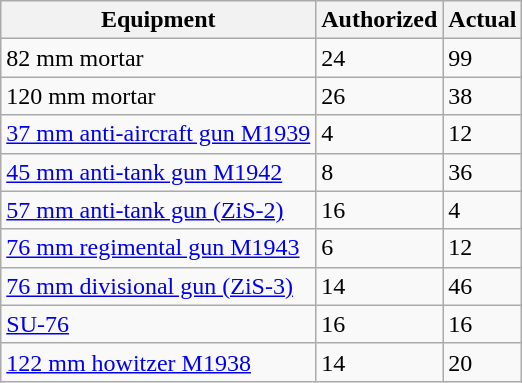<table class="wikitable floatright">
<tr>
<th>Equipment</th>
<th>Authorized</th>
<th>Actual</th>
</tr>
<tr>
<td>82 mm mortar</td>
<td>24</td>
<td>99</td>
</tr>
<tr>
<td>120 mm mortar</td>
<td>26</td>
<td>38</td>
</tr>
<tr>
<td><a href='#'>37 mm anti-aircraft gun M1939</a></td>
<td>4</td>
<td>12</td>
</tr>
<tr>
<td><a href='#'>45 mm anti-tank gun M1942</a></td>
<td>8</td>
<td>36</td>
</tr>
<tr>
<td><a href='#'>57 mm anti-tank gun (ZiS-2)</a></td>
<td>16</td>
<td>4</td>
</tr>
<tr>
<td><a href='#'>76 mm regimental gun M1943</a></td>
<td>6</td>
<td>12</td>
</tr>
<tr>
<td><a href='#'>76 mm divisional gun (ZiS-3)</a></td>
<td>14</td>
<td>46</td>
</tr>
<tr>
<td><a href='#'>SU-76</a></td>
<td>16</td>
<td>16</td>
</tr>
<tr>
<td><a href='#'>122 mm howitzer M1938</a></td>
<td>14</td>
<td>20</td>
</tr>
</table>
